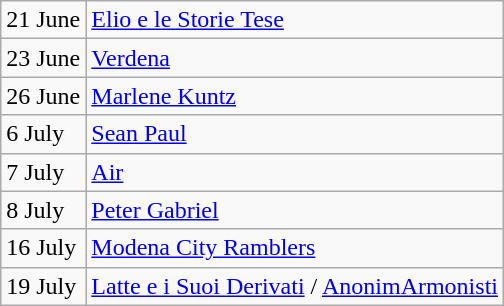<table class="wikitable">
<tr>
<td>21 June</td>
<td><a href='#'>Elio e le Storie Tese</a></td>
</tr>
<tr>
<td>23 June</td>
<td><a href='#'>Verdena</a></td>
</tr>
<tr>
<td>26 June</td>
<td><a href='#'>Marlene Kuntz</a></td>
</tr>
<tr>
<td>6 July</td>
<td><a href='#'>Sean Paul</a></td>
</tr>
<tr>
<td>7 July</td>
<td><a href='#'>Air</a></td>
</tr>
<tr>
<td>8 July</td>
<td><a href='#'>Peter Gabriel</a></td>
</tr>
<tr>
<td>16 July</td>
<td><a href='#'>Modena City Ramblers</a></td>
</tr>
<tr>
<td>19 July</td>
<td><a href='#'>Latte e i Suoi Derivati</a> / <a href='#'>AnonimArmonisti</a></td>
</tr>
</table>
